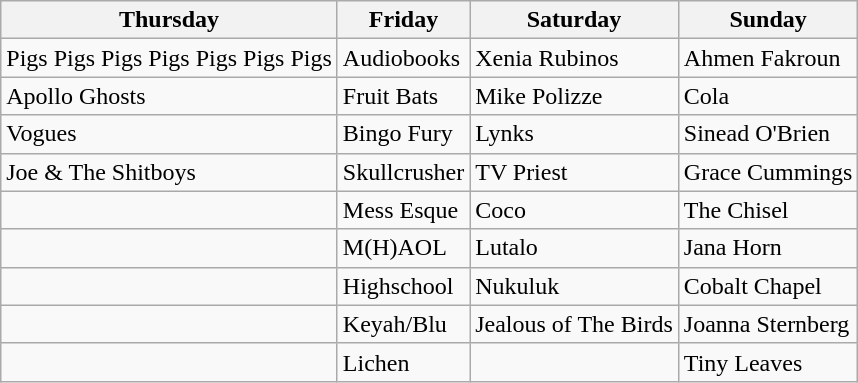<table class="wikitable">
<tr>
<th>Thursday</th>
<th>Friday</th>
<th>Saturday</th>
<th>Sunday</th>
</tr>
<tr>
<td>Pigs Pigs Pigs Pigs Pigs Pigs Pigs</td>
<td>Audiobooks</td>
<td>Xenia Rubinos</td>
<td>Ahmen Fakroun</td>
</tr>
<tr>
<td>Apollo Ghosts</td>
<td>Fruit Bats</td>
<td>Mike Polizze</td>
<td>Cola</td>
</tr>
<tr>
<td>Vogues</td>
<td>Bingo Fury</td>
<td>Lynks</td>
<td>Sinead O'Brien</td>
</tr>
<tr>
<td>Joe & The Shitboys</td>
<td>Skullcrusher</td>
<td>TV Priest</td>
<td>Grace Cummings</td>
</tr>
<tr>
<td></td>
<td>Mess Esque</td>
<td>Coco</td>
<td>The Chisel</td>
</tr>
<tr>
<td></td>
<td>M(H)AOL</td>
<td>Lutalo</td>
<td>Jana Horn</td>
</tr>
<tr>
<td></td>
<td>Highschool</td>
<td>Nukuluk</td>
<td>Cobalt Chapel</td>
</tr>
<tr>
<td></td>
<td>Keyah/Blu</td>
<td>Jealous of The Birds</td>
<td>Joanna Sternberg</td>
</tr>
<tr>
<td></td>
<td>Lichen</td>
<td></td>
<td>Tiny Leaves</td>
</tr>
</table>
